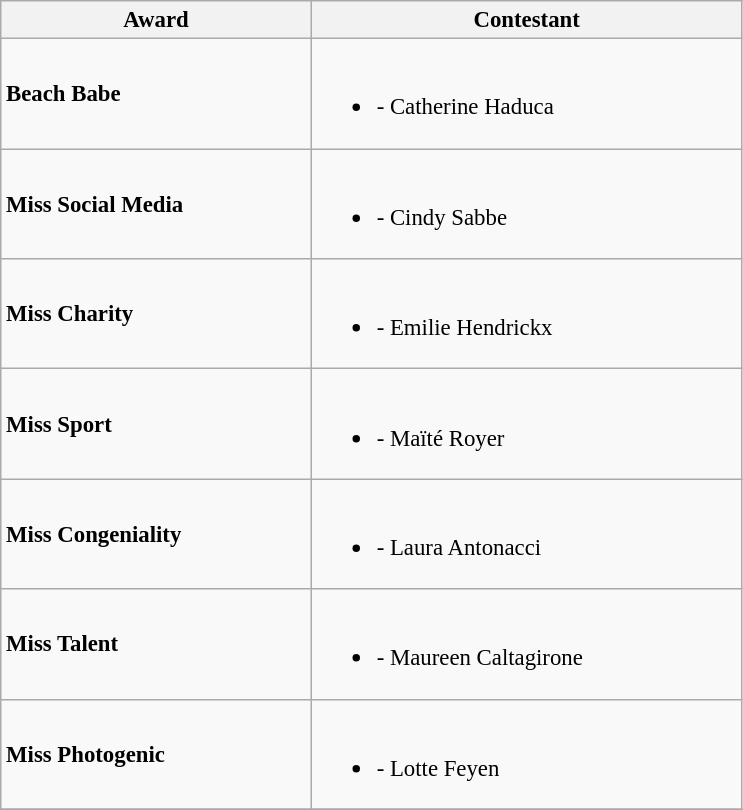<table class="wikitable sortable" style="font-size:95%;">
<tr>
<th width="200">Award</th>
<th width="280">Contestant</th>
</tr>
<tr>
<td><strong>Beach Babe</strong></td>
<td><br><ul><li><strong></strong> - Catherine Haduca</li></ul></td>
</tr>
<tr>
<td><strong>Miss Social Media</strong></td>
<td><br><ul><li><strong></strong> - Cindy Sabbe</li></ul></td>
</tr>
<tr>
<td><strong>Miss Charity</strong></td>
<td><br><ul><li><strong></strong> - Emilie Hendrickx</li></ul></td>
</tr>
<tr>
<td><strong>Miss Sport</strong></td>
<td><br><ul><li><strong></strong> - Maïté Royer</li></ul></td>
</tr>
<tr>
<td><strong>Miss Congeniality</strong></td>
<td><br><ul><li><strong></strong>- Laura Antonacci</li></ul></td>
</tr>
<tr>
<td><strong>Miss Talent</strong></td>
<td><br><ul><li><strong></strong> - Maureen Caltagirone</li></ul></td>
</tr>
<tr>
<td><strong>Miss Photogenic</strong></td>
<td><br><ul><li><strong></strong>- Lotte Feyen</li></ul></td>
</tr>
<tr>
</tr>
</table>
